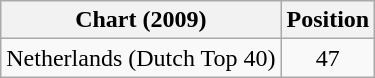<table class="wikitable">
<tr>
<th>Chart (2009)</th>
<th>Position</th>
</tr>
<tr>
<td>Netherlands (Dutch Top 40)</td>
<td align="center">47</td>
</tr>
</table>
